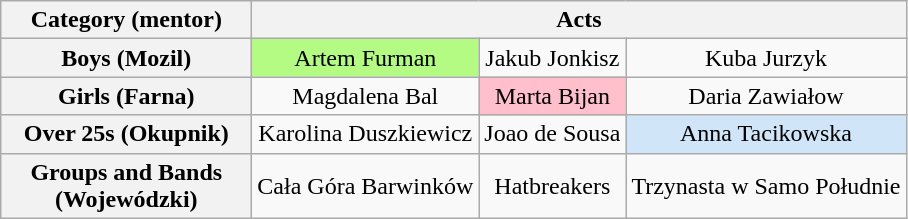<table class="wikitable" style="text-align:center">
<tr>
<th scope="col" style="width:160px;">Category (mentor)</th>
<th scope="col" colspan="4">Acts</th>
</tr>
<tr>
<th scope="row">Boys (Mozil)</th>
<td bgcolor="#B4FB84">Artem Furman</td>
<td>Jakub Jonkisz</td>
<td>Kuba Jurzyk</td>
</tr>
<tr>
<th scope="row">Girls (Farna)</th>
<td>Magdalena Bal</td>
<td bgcolor="pink">Marta Bijan</td>
<td>Daria Zawiałow</td>
</tr>
<tr>
<th scope="row">Over 25s (Okupnik)</th>
<td>Karolina Duszkiewicz</td>
<td>Joao de Sousa</td>
<td bgcolor="#d1e5f8">Anna Tacikowska</td>
</tr>
<tr>
<th scope="row">Groups and Bands (Wojewódzki)</th>
<td>Cała Góra Barwinków</td>
<td>Hatbreakers</td>
<td>Trzynasta w Samo Południe</td>
</tr>
</table>
